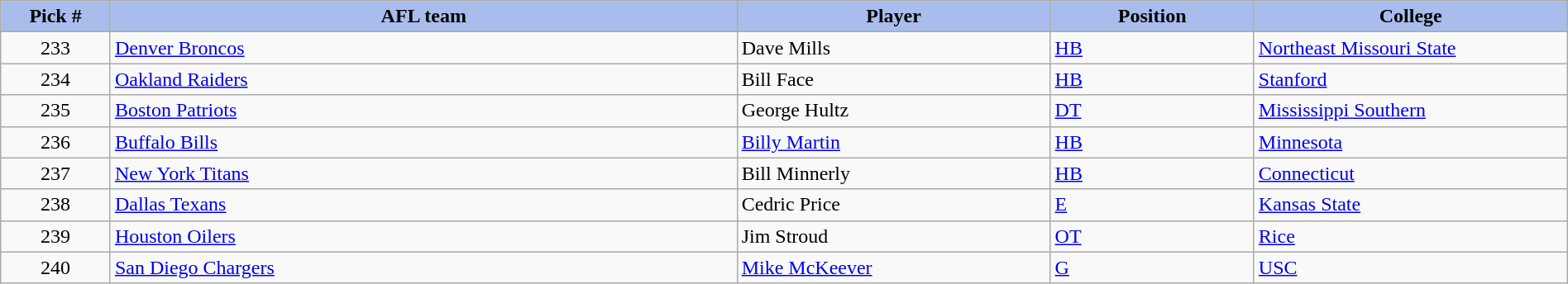<table class="wikitable sortable sortable" style="width: 100%">
<tr>
<th style="background:#A8BDEC;" width=7%>Pick #</th>
<th width=40% style="background:#A8BDEC;">AFL team</th>
<th width=20% style="background:#A8BDEC;">Player</th>
<th width=13% style="background:#A8BDEC;">Position</th>
<th style="background:#A8BDEC;">College</th>
</tr>
<tr>
<td align="center">233</td>
<td><a href='#'>Denver Broncos</a></td>
<td>Dave Mills</td>
<td><a href='#'>HB</a></td>
<td><a href='#'>Northeast Missouri State</a></td>
</tr>
<tr>
<td align="center">234</td>
<td><a href='#'>Oakland Raiders</a></td>
<td>Bill Face</td>
<td><a href='#'>HB</a></td>
<td><a href='#'>Stanford</a></td>
</tr>
<tr>
<td align="center">235</td>
<td><a href='#'>Boston Patriots</a></td>
<td>George Hultz</td>
<td><a href='#'>DT</a></td>
<td><a href='#'>Mississippi Southern</a></td>
</tr>
<tr>
<td align="center">236</td>
<td><a href='#'>Buffalo Bills</a></td>
<td><a href='#'>Billy Martin</a></td>
<td><a href='#'>HB</a></td>
<td><a href='#'>Minnesota</a></td>
</tr>
<tr>
<td align="center">237</td>
<td><a href='#'>New York Titans</a></td>
<td>Bill Minnerly</td>
<td><a href='#'>HB</a></td>
<td><a href='#'>Connecticut</a></td>
</tr>
<tr>
<td align="center">238</td>
<td><a href='#'>Dallas Texans</a></td>
<td>Cedric Price</td>
<td><a href='#'>E</a></td>
<td><a href='#'>Kansas State</a></td>
</tr>
<tr>
<td align="center">239</td>
<td><a href='#'>Houston Oilers</a></td>
<td>Jim Stroud</td>
<td><a href='#'>OT</a></td>
<td><a href='#'>Rice</a></td>
</tr>
<tr>
<td align="center">240</td>
<td><a href='#'>San Diego Chargers</a></td>
<td><a href='#'>Mike McKeever</a></td>
<td><a href='#'>G</a></td>
<td><a href='#'>USC</a></td>
</tr>
</table>
